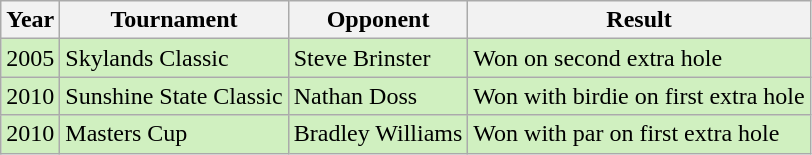<table class="wikitable">
<tr>
<th>Year</th>
<th>Tournament</th>
<th>Opponent</th>
<th>Result</th>
</tr>
<tr style="background:#d0f0c0;">
<td>2005</td>
<td>Skylands Classic</td>
<td>Steve Brinster</td>
<td>Won on second extra hole </td>
</tr>
<tr style="background:#d0f0c0;">
<td>2010</td>
<td>Sunshine State Classic</td>
<td>Nathan Doss</td>
<td>Won with birdie on first extra hole </td>
</tr>
<tr style="background:#d0f0c0;">
<td>2010</td>
<td>Masters Cup</td>
<td>Bradley Williams</td>
<td>Won with par on first extra hole </td>
</tr>
</table>
